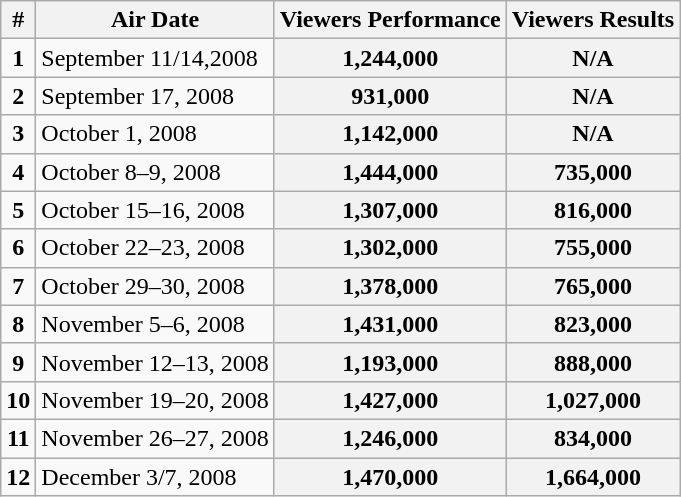<table class="wikitable" 18 – 34>
<tr>
<th>#</th>
<th>Air Date</th>
<th>Viewers Performance</th>
<th>Viewers Results</th>
</tr>
<tr>
<td style="text-align:center"><strong>1</strong></td>
<td>September 11/14,2008</td>
<th style="text-align:center"><strong>1,244,000</strong></th>
<th style="text-align:center"><strong>N/A</strong></th>
</tr>
<tr>
<td style="text-align:center"><strong>2</strong></td>
<td>September 17, 2008</td>
<th style="text-align:center"><strong>931,000</strong></th>
<th style="text-align:center"><strong>N/A</strong></th>
</tr>
<tr>
<td style="text-align:center"><strong>3</strong></td>
<td>October 1, 2008</td>
<th style="text-align:center"><strong>1,142,000</strong></th>
<th style="text-align:center"><strong>N/A</strong></th>
</tr>
<tr>
<td style="text-align:center"><strong>4</strong></td>
<td>October 8–9, 2008</td>
<th style="text-align:center"><strong>1,444,000</strong></th>
<th style="text-align:center"><strong>735,000</strong></th>
</tr>
<tr>
<td style="text-align:center"><strong>5</strong></td>
<td>October 15–16, 2008</td>
<th style="text-align:center"><strong>1,307,000</strong></th>
<th style="text-align:center"><strong>816,000</strong></th>
</tr>
<tr>
<td style="text-align:center"><strong>6</strong></td>
<td>October 22–23, 2008</td>
<th style="text-align:center"><strong>1,302,000</strong></th>
<th style="text-align:center"><strong>755,000</strong></th>
</tr>
<tr>
<td style="text-align:center"><strong>7</strong></td>
<td>October 29–30, 2008</td>
<th style="text-align:center"><strong>1,378,000</strong></th>
<th style="text-align:center"><strong>765,000</strong></th>
</tr>
<tr>
<td style="text-align:center"><strong>8</strong></td>
<td>November 5–6, 2008</td>
<th style="text-align:center"><strong>1,431,000</strong></th>
<th style="text-align:center"><strong>823,000</strong></th>
</tr>
<tr>
<td style="text-align:center"><strong>9</strong></td>
<td>November 12–13, 2008</td>
<th style="text-align:center"><strong>1,193,000</strong></th>
<th style="text-align:center"><strong>888,000</strong></th>
</tr>
<tr>
<td style="text-align:center"><strong>10</strong></td>
<td>November 19–20, 2008</td>
<th style="text-align:center"><strong>1,427,000</strong></th>
<th style="text-align:center"><strong>1,027,000</strong></th>
</tr>
<tr>
<td style="text-align:center"><strong>11</strong></td>
<td>November 26–27, 2008</td>
<th style="text-align:center"><strong>1,246,000</strong></th>
<th style="text-align:center"><strong>834,000</strong></th>
</tr>
<tr>
<td style="text-align:center"><strong>12</strong></td>
<td>December 3/7, 2008</td>
<th style="text-align:center"><strong>1,470,000</strong></th>
<th style="text-align:center"><strong>1,664,000</strong></th>
</tr>
</table>
